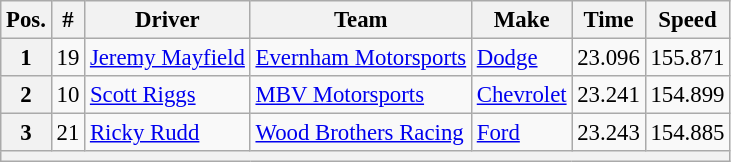<table class="wikitable" style="font-size:95%">
<tr>
<th>Pos.</th>
<th>#</th>
<th>Driver</th>
<th>Team</th>
<th>Make</th>
<th>Time</th>
<th>Speed</th>
</tr>
<tr>
<th>1</th>
<td>19</td>
<td><a href='#'>Jeremy Mayfield</a></td>
<td><a href='#'>Evernham Motorsports</a></td>
<td><a href='#'>Dodge</a></td>
<td>23.096</td>
<td>155.871</td>
</tr>
<tr>
<th>2</th>
<td>10</td>
<td><a href='#'>Scott Riggs</a></td>
<td><a href='#'>MBV Motorsports</a></td>
<td><a href='#'>Chevrolet</a></td>
<td>23.241</td>
<td>154.899</td>
</tr>
<tr>
<th>3</th>
<td>21</td>
<td><a href='#'>Ricky Rudd</a></td>
<td><a href='#'>Wood Brothers Racing</a></td>
<td><a href='#'>Ford</a></td>
<td>23.243</td>
<td>154.885</td>
</tr>
<tr>
<th colspan="7"></th>
</tr>
</table>
